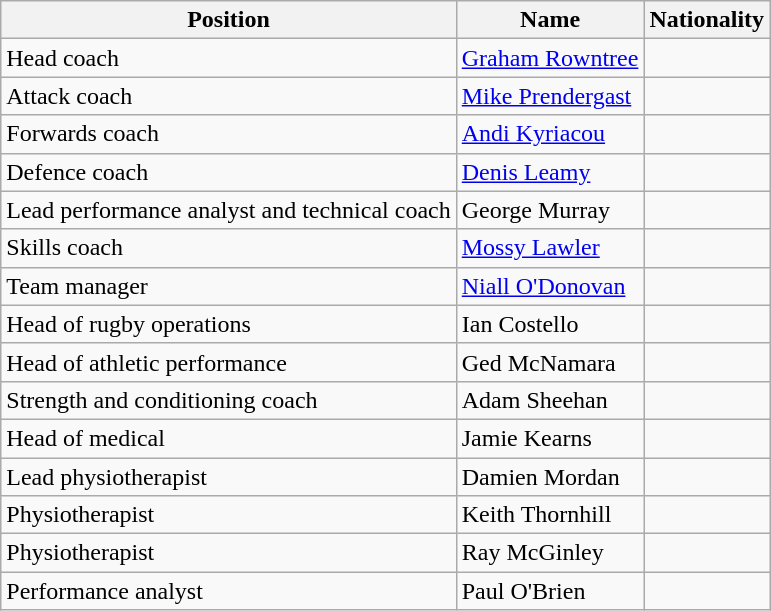<table class="wikitable">
<tr>
<th>Position</th>
<th>Name</th>
<th>Nationality</th>
</tr>
<tr>
<td>Head coach</td>
<td><a href='#'>Graham Rowntree</a></td>
<td></td>
</tr>
<tr>
<td>Attack coach</td>
<td><a href='#'>Mike Prendergast</a></td>
<td></td>
</tr>
<tr>
<td>Forwards coach</td>
<td><a href='#'>Andi Kyriacou</a></td>
<td></td>
</tr>
<tr>
<td>Defence coach</td>
<td><a href='#'>Denis Leamy</a></td>
<td></td>
</tr>
<tr>
<td>Lead performance analyst and technical coach</td>
<td>George Murray</td>
<td></td>
</tr>
<tr>
<td>Skills coach</td>
<td><a href='#'>Mossy Lawler</a></td>
<td></td>
</tr>
<tr>
<td>Team manager</td>
<td><a href='#'>Niall O'Donovan</a></td>
<td></td>
</tr>
<tr>
<td>Head of rugby operations</td>
<td>Ian Costello</td>
<td></td>
</tr>
<tr>
<td>Head of athletic performance</td>
<td>Ged McNamara</td>
<td></td>
</tr>
<tr>
<td>Strength and conditioning coach</td>
<td>Adam Sheehan</td>
<td></td>
</tr>
<tr>
<td>Head of medical</td>
<td>Jamie Kearns</td>
<td></td>
</tr>
<tr>
<td>Lead physiotherapist</td>
<td>Damien Mordan</td>
<td></td>
</tr>
<tr>
<td>Physiotherapist</td>
<td>Keith Thornhill</td>
<td></td>
</tr>
<tr>
<td>Physiotherapist</td>
<td>Ray McGinley</td>
<td></td>
</tr>
<tr>
<td>Performance analyst</td>
<td>Paul O'Brien</td>
<td></td>
</tr>
</table>
